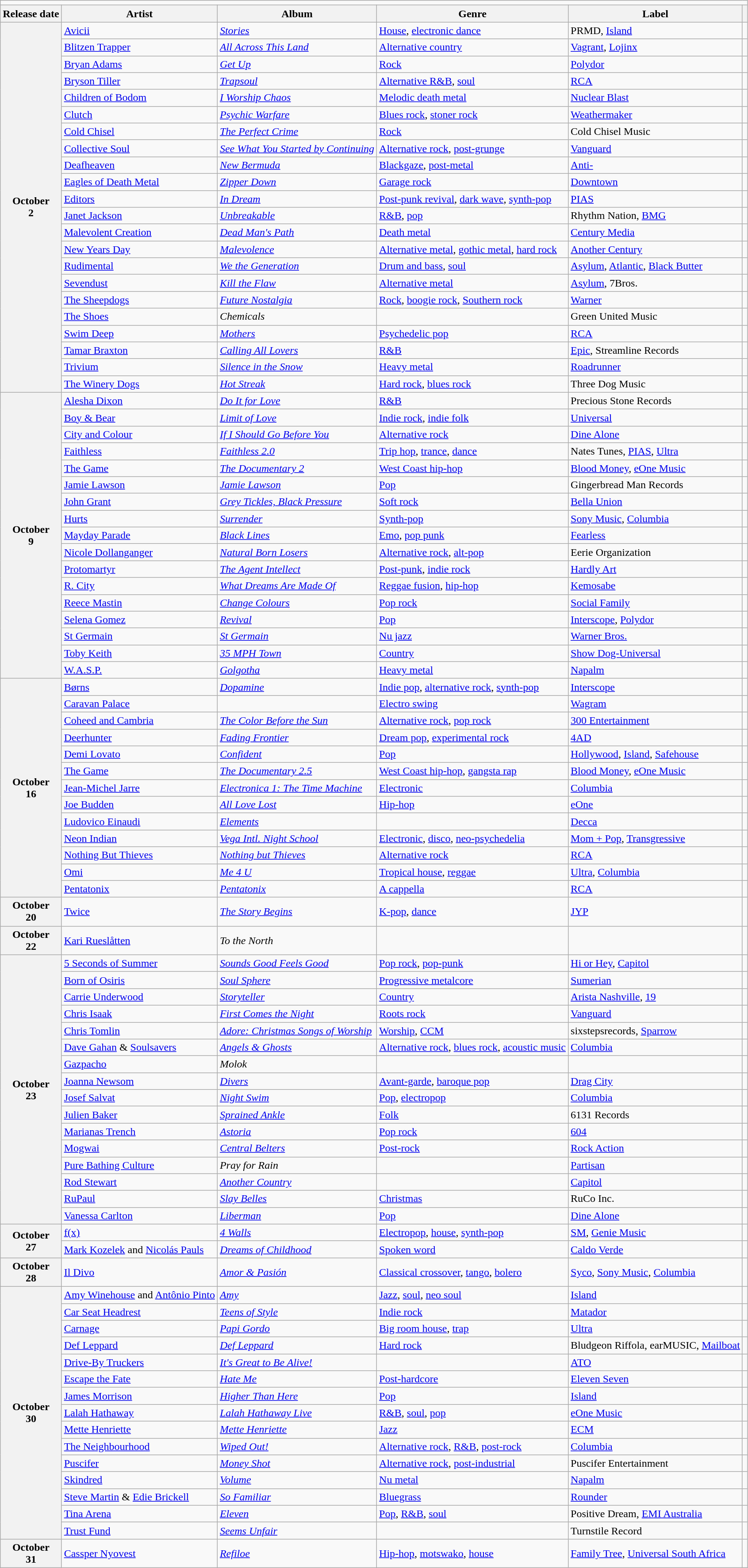<table class="wikitable plainrowheaders">
<tr>
<td colspan="6" style="text-align:center;"></td>
</tr>
<tr>
<th scope="col">Release date</th>
<th scope="col">Artist</th>
<th scope="col">Album</th>
<th scope="col">Genre</th>
<th scope="col">Label</th>
<th scope="col"></th>
</tr>
<tr>
<th scope="row" rowspan="22" style="text-align:center;">October<br>2</th>
<td><a href='#'>Avicii</a></td>
<td><em><a href='#'>Stories</a></em></td>
<td><a href='#'>House</a>, <a href='#'>electronic dance</a></td>
<td>PRMD, <a href='#'>Island</a></td>
<td></td>
</tr>
<tr>
<td><a href='#'>Blitzen Trapper</a></td>
<td><em><a href='#'>All Across This Land</a></em></td>
<td><a href='#'>Alternative country</a></td>
<td><a href='#'>Vagrant</a>, <a href='#'>Lojinx</a></td>
<td></td>
</tr>
<tr>
<td><a href='#'>Bryan Adams</a></td>
<td><em><a href='#'>Get Up</a></em></td>
<td><a href='#'>Rock</a></td>
<td><a href='#'>Polydor</a></td>
<td></td>
</tr>
<tr>
<td><a href='#'>Bryson Tiller</a></td>
<td><em><a href='#'>Trapsoul</a></em></td>
<td><a href='#'>Alternative R&B</a>, <a href='#'>soul</a></td>
<td><a href='#'>RCA</a></td>
<td></td>
</tr>
<tr>
<td><a href='#'>Children of Bodom</a></td>
<td><em><a href='#'>I Worship Chaos</a></em></td>
<td><a href='#'>Melodic death metal</a></td>
<td><a href='#'>Nuclear Blast</a></td>
<td></td>
</tr>
<tr>
<td><a href='#'>Clutch</a></td>
<td><em><a href='#'>Psychic Warfare</a></em></td>
<td><a href='#'>Blues rock</a>, <a href='#'>stoner rock</a></td>
<td><a href='#'>Weathermaker</a></td>
<td></td>
</tr>
<tr>
<td><a href='#'>Cold Chisel</a></td>
<td><em><a href='#'>The Perfect Crime</a></em></td>
<td><a href='#'>Rock</a></td>
<td>Cold Chisel Music</td>
<td></td>
</tr>
<tr>
<td><a href='#'>Collective Soul</a></td>
<td><em><a href='#'>See What You Started by Continuing</a></em></td>
<td><a href='#'>Alternative rock</a>, <a href='#'>post-grunge</a></td>
<td><a href='#'>Vanguard</a></td>
<td></td>
</tr>
<tr>
<td><a href='#'>Deafheaven</a></td>
<td><em><a href='#'>New Bermuda</a></em></td>
<td><a href='#'>Blackgaze</a>, <a href='#'>post-metal</a></td>
<td><a href='#'>Anti-</a></td>
<td></td>
</tr>
<tr>
<td><a href='#'>Eagles of Death Metal</a></td>
<td><em><a href='#'>Zipper Down</a></em></td>
<td><a href='#'>Garage rock</a></td>
<td><a href='#'>Downtown</a></td>
<td></td>
</tr>
<tr>
<td><a href='#'>Editors</a></td>
<td><em><a href='#'>In Dream</a></em></td>
<td><a href='#'>Post-punk revival</a>, <a href='#'>dark wave</a>, <a href='#'>synth-pop</a></td>
<td><a href='#'>PIAS</a></td>
<td></td>
</tr>
<tr>
<td><a href='#'>Janet Jackson</a></td>
<td><em><a href='#'>Unbreakable</a></em></td>
<td><a href='#'>R&B</a>, <a href='#'>pop</a></td>
<td>Rhythm Nation, <a href='#'>BMG</a></td>
<td></td>
</tr>
<tr>
<td><a href='#'>Malevolent Creation</a></td>
<td><em><a href='#'>Dead Man's Path</a></em></td>
<td><a href='#'>Death metal</a></td>
<td><a href='#'>Century Media</a></td>
<td></td>
</tr>
<tr>
<td><a href='#'>New Years Day</a></td>
<td><em><a href='#'>Malevolence</a></em></td>
<td><a href='#'>Alternative metal</a>, <a href='#'>gothic metal</a>, <a href='#'>hard rock</a></td>
<td><a href='#'>Another Century</a></td>
<td></td>
</tr>
<tr>
<td><a href='#'>Rudimental</a></td>
<td><em><a href='#'>We the Generation</a></em></td>
<td><a href='#'>Drum and bass</a>, <a href='#'>soul</a></td>
<td><a href='#'>Asylum</a>, <a href='#'>Atlantic</a>, <a href='#'>Black Butter</a></td>
<td></td>
</tr>
<tr>
<td><a href='#'>Sevendust</a></td>
<td><em><a href='#'>Kill the Flaw</a></em></td>
<td><a href='#'>Alternative metal</a></td>
<td><a href='#'>Asylum</a>, 7Bros.</td>
<td></td>
</tr>
<tr>
<td><a href='#'>The Sheepdogs</a></td>
<td><em><a href='#'>Future Nostalgia</a></em></td>
<td><a href='#'>Rock</a>, <a href='#'>boogie rock</a>, <a href='#'>Southern rock</a></td>
<td><a href='#'>Warner</a></td>
<td></td>
</tr>
<tr>
<td><a href='#'>The Shoes</a></td>
<td><em>Chemicals</em></td>
<td></td>
<td>Green United Music</td>
<td></td>
</tr>
<tr>
<td><a href='#'>Swim Deep</a></td>
<td><em><a href='#'>Mothers</a></em></td>
<td><a href='#'>Psychedelic pop</a></td>
<td><a href='#'>RCA</a></td>
<td></td>
</tr>
<tr>
<td><a href='#'>Tamar Braxton</a></td>
<td><em><a href='#'>Calling All Lovers</a></em></td>
<td><a href='#'>R&B</a></td>
<td><a href='#'>Epic</a>, Streamline Records</td>
<td></td>
</tr>
<tr>
<td><a href='#'>Trivium</a></td>
<td><em><a href='#'>Silence in the Snow</a></em></td>
<td><a href='#'>Heavy metal</a></td>
<td><a href='#'>Roadrunner</a></td>
<td></td>
</tr>
<tr>
<td><a href='#'>The Winery Dogs</a></td>
<td><em><a href='#'>Hot Streak</a></em></td>
<td><a href='#'>Hard rock</a>, <a href='#'>blues rock</a></td>
<td>Three Dog Music</td>
<td></td>
</tr>
<tr>
<th scope="row" rowspan="17" style="text-align:center;">October<br>9</th>
<td><a href='#'>Alesha Dixon</a></td>
<td><em><a href='#'>Do It for Love</a></em></td>
<td><a href='#'>R&B</a></td>
<td>Precious Stone Records</td>
<td></td>
</tr>
<tr>
<td><a href='#'>Boy & Bear</a></td>
<td><em><a href='#'>Limit of Love</a></em></td>
<td><a href='#'>Indie rock</a>, <a href='#'>indie folk</a></td>
<td><a href='#'>Universal</a></td>
<td></td>
</tr>
<tr>
<td><a href='#'>City and Colour</a></td>
<td><em><a href='#'>If I Should Go Before You</a></em></td>
<td><a href='#'>Alternative rock</a></td>
<td><a href='#'>Dine Alone</a></td>
<td></td>
</tr>
<tr>
<td><a href='#'>Faithless</a></td>
<td><em><a href='#'>Faithless 2.0</a></em></td>
<td><a href='#'>Trip hop</a>, <a href='#'>trance</a>, <a href='#'>dance</a></td>
<td>Nates Tunes, <a href='#'>PIAS</a>, <a href='#'>Ultra</a></td>
<td></td>
</tr>
<tr>
<td><a href='#'>The Game</a></td>
<td><em><a href='#'>The Documentary 2</a></em></td>
<td><a href='#'>West Coast hip-hop</a></td>
<td><a href='#'>Blood Money</a>, <a href='#'>eOne Music</a></td>
<td></td>
</tr>
<tr>
<td><a href='#'>Jamie Lawson</a></td>
<td><em><a href='#'>Jamie Lawson</a></em></td>
<td><a href='#'>Pop</a></td>
<td>Gingerbread Man Records</td>
<td></td>
</tr>
<tr>
<td><a href='#'>John Grant</a></td>
<td><em><a href='#'>Grey Tickles, Black Pressure</a></em></td>
<td><a href='#'>Soft rock</a></td>
<td><a href='#'>Bella Union</a></td>
<td></td>
</tr>
<tr>
<td><a href='#'>Hurts</a></td>
<td><em><a href='#'>Surrender</a></em></td>
<td><a href='#'>Synth-pop</a></td>
<td><a href='#'>Sony Music</a>, <a href='#'>Columbia</a></td>
<td></td>
</tr>
<tr>
<td><a href='#'>Mayday Parade</a></td>
<td><em><a href='#'>Black Lines</a></em></td>
<td><a href='#'>Emo</a>, <a href='#'>pop punk</a></td>
<td><a href='#'>Fearless</a></td>
<td></td>
</tr>
<tr>
<td><a href='#'>Nicole Dollanganger</a></td>
<td><em><a href='#'>Natural Born Losers</a></em></td>
<td><a href='#'>Alternative rock</a>, <a href='#'>alt-pop</a></td>
<td>Eerie Organization</td>
<td></td>
</tr>
<tr>
<td><a href='#'>Protomartyr</a></td>
<td><em><a href='#'>The Agent Intellect</a></em></td>
<td><a href='#'>Post-punk</a>, <a href='#'>indie rock</a></td>
<td><a href='#'>Hardly Art</a></td>
<td></td>
</tr>
<tr>
<td><a href='#'>R. City</a></td>
<td><em><a href='#'>What Dreams Are Made Of</a></em></td>
<td><a href='#'>Reggae fusion</a>, <a href='#'>hip-hop</a></td>
<td><a href='#'>Kemosabe</a></td>
<td></td>
</tr>
<tr>
<td><a href='#'>Reece Mastin</a></td>
<td><em><a href='#'>Change Colours</a></em></td>
<td><a href='#'>Pop rock</a></td>
<td><a href='#'>Social Family</a></td>
<td></td>
</tr>
<tr>
<td><a href='#'>Selena Gomez</a></td>
<td><em><a href='#'>Revival</a></em></td>
<td><a href='#'>Pop</a></td>
<td><a href='#'>Interscope</a>, <a href='#'>Polydor</a></td>
<td></td>
</tr>
<tr>
<td><a href='#'>St Germain</a></td>
<td><em><a href='#'>St Germain</a></em></td>
<td><a href='#'>Nu jazz</a></td>
<td><a href='#'>Warner Bros.</a></td>
<td></td>
</tr>
<tr>
<td><a href='#'>Toby Keith</a></td>
<td><em><a href='#'>35 MPH Town</a></em></td>
<td><a href='#'>Country</a></td>
<td><a href='#'>Show Dog-Universal</a></td>
<td></td>
</tr>
<tr>
<td><a href='#'>W.A.S.P.</a></td>
<td><em><a href='#'>Golgotha</a></em></td>
<td><a href='#'>Heavy metal</a></td>
<td><a href='#'>Napalm</a></td>
<td></td>
</tr>
<tr>
<th scope="row" rowspan="13" style="text-align:center;">October<br>16</th>
<td><a href='#'>Børns</a></td>
<td><em><a href='#'>Dopamine</a></em></td>
<td><a href='#'>Indie pop</a>, <a href='#'>alternative rock</a>, <a href='#'>synth-pop</a></td>
<td><a href='#'>Interscope</a></td>
<td></td>
</tr>
<tr>
<td><a href='#'>Caravan Palace</a></td>
<td><em><a href='#'><I°_°I></a></em></td>
<td><a href='#'>Electro swing</a></td>
<td><a href='#'>Wagram</a></td>
<td></td>
</tr>
<tr>
<td><a href='#'>Coheed and Cambria</a></td>
<td><em><a href='#'>The Color Before the Sun</a></em></td>
<td><a href='#'>Alternative rock</a>, <a href='#'>pop rock</a></td>
<td><a href='#'>300 Entertainment</a></td>
<td></td>
</tr>
<tr>
<td><a href='#'>Deerhunter</a></td>
<td><em><a href='#'>Fading Frontier</a></em></td>
<td><a href='#'>Dream pop</a>, <a href='#'>experimental rock</a></td>
<td><a href='#'>4AD</a></td>
<td></td>
</tr>
<tr>
<td><a href='#'>Demi Lovato</a></td>
<td><em><a href='#'>Confident</a></em></td>
<td><a href='#'>Pop</a></td>
<td><a href='#'>Hollywood</a>, <a href='#'>Island</a>, <a href='#'>Safehouse</a></td>
<td></td>
</tr>
<tr>
<td><a href='#'>The Game</a></td>
<td><em><a href='#'>The Documentary 2.5</a></em></td>
<td><a href='#'>West Coast hip-hop</a>, <a href='#'>gangsta rap</a></td>
<td><a href='#'>Blood Money</a>, <a href='#'>eOne Music</a></td>
<td></td>
</tr>
<tr>
<td><a href='#'>Jean-Michel Jarre</a></td>
<td><em><a href='#'>Electronica 1: The Time Machine</a></em></td>
<td><a href='#'>Electronic</a></td>
<td><a href='#'>Columbia</a></td>
<td></td>
</tr>
<tr>
<td><a href='#'>Joe Budden</a></td>
<td><em><a href='#'>All Love Lost</a></em></td>
<td><a href='#'>Hip-hop</a></td>
<td><a href='#'>eOne</a></td>
<td></td>
</tr>
<tr>
<td><a href='#'>Ludovico Einaudi</a></td>
<td><em><a href='#'>Elements</a></em></td>
<td></td>
<td><a href='#'>Decca</a></td>
<td></td>
</tr>
<tr>
<td><a href='#'>Neon Indian</a></td>
<td><em><a href='#'>Vega Intl. Night School</a></em></td>
<td><a href='#'>Electronic</a>, <a href='#'>disco</a>, <a href='#'>neo-psychedelia</a></td>
<td><a href='#'>Mom + Pop</a>, <a href='#'>Transgressive</a></td>
<td></td>
</tr>
<tr>
<td><a href='#'>Nothing But Thieves</a></td>
<td><em><a href='#'>Nothing but Thieves</a></em></td>
<td><a href='#'>Alternative rock</a></td>
<td><a href='#'>RCA</a></td>
<td></td>
</tr>
<tr>
<td><a href='#'>Omi</a></td>
<td><em><a href='#'>Me 4 U</a></em></td>
<td><a href='#'>Tropical house</a>, <a href='#'>reggae</a></td>
<td><a href='#'>Ultra</a>, <a href='#'>Columbia</a></td>
<td></td>
</tr>
<tr>
<td><a href='#'>Pentatonix</a></td>
<td><em><a href='#'>Pentatonix</a></em></td>
<td><a href='#'>A cappella</a></td>
<td><a href='#'>RCA</a></td>
<td></td>
</tr>
<tr>
<th scope="row" style="text-align:center;">October<br>20</th>
<td><a href='#'>Twice</a></td>
<td><em><a href='#'>The Story Begins</a></em></td>
<td><a href='#'>K-pop</a>, <a href='#'>dance</a></td>
<td><a href='#'>JYP</a></td>
<td></td>
</tr>
<tr>
<th scope="row" style="text-align:center;">October<br>22</th>
<td><a href='#'>Kari Rueslåtten</a></td>
<td><em>To the North</em></td>
<td></td>
<td></td>
<td></td>
</tr>
<tr>
<th scope="row" rowspan="16" style="text-align:center;">October<br>23</th>
<td><a href='#'>5 Seconds of Summer</a></td>
<td><em><a href='#'>Sounds Good Feels Good</a></em></td>
<td><a href='#'>Pop rock</a>, <a href='#'>pop-punk</a></td>
<td><a href='#'>Hi or Hey</a>, <a href='#'>Capitol</a></td>
<td></td>
</tr>
<tr>
<td><a href='#'>Born of Osiris</a></td>
<td><em><a href='#'>Soul Sphere</a></em></td>
<td><a href='#'>Progressive metalcore</a></td>
<td><a href='#'>Sumerian</a></td>
<td></td>
</tr>
<tr>
<td><a href='#'>Carrie Underwood</a></td>
<td><em><a href='#'>Storyteller</a></em></td>
<td><a href='#'>Country</a></td>
<td><a href='#'>Arista Nashville</a>, <a href='#'>19</a></td>
<td></td>
</tr>
<tr>
<td><a href='#'>Chris Isaak</a></td>
<td><em><a href='#'>First Comes the Night</a></em></td>
<td><a href='#'>Roots rock</a></td>
<td><a href='#'>Vanguard</a></td>
<td></td>
</tr>
<tr>
<td><a href='#'>Chris Tomlin</a></td>
<td><em><a href='#'>Adore: Christmas Songs of Worship</a></em></td>
<td><a href='#'>Worship</a>, <a href='#'>CCM</a></td>
<td>sixstepsrecords, <a href='#'>Sparrow</a></td>
<td></td>
</tr>
<tr>
<td><a href='#'>Dave Gahan</a> & <a href='#'>Soulsavers</a></td>
<td><em><a href='#'>Angels & Ghosts</a></em></td>
<td><a href='#'>Alternative rock</a>, <a href='#'>blues rock</a>, <a href='#'>acoustic music</a></td>
<td><a href='#'>Columbia</a></td>
<td></td>
</tr>
<tr>
<td><a href='#'>Gazpacho</a></td>
<td><em>Molok</em></td>
<td></td>
<td></td>
<td></td>
</tr>
<tr>
<td><a href='#'>Joanna Newsom</a></td>
<td><em><a href='#'>Divers</a></em></td>
<td><a href='#'>Avant-garde</a>, <a href='#'>baroque pop</a></td>
<td><a href='#'>Drag City</a></td>
<td></td>
</tr>
<tr>
<td><a href='#'>Josef Salvat</a></td>
<td><em><a href='#'>Night Swim</a></em></td>
<td><a href='#'>Pop</a>, <a href='#'>electropop</a></td>
<td><a href='#'>Columbia</a></td>
<td></td>
</tr>
<tr>
<td><a href='#'>Julien Baker</a></td>
<td><em><a href='#'>Sprained Ankle</a></em></td>
<td><a href='#'>Folk</a></td>
<td>6131 Records</td>
<td></td>
</tr>
<tr>
<td><a href='#'>Marianas Trench</a></td>
<td><em><a href='#'>Astoria</a></em></td>
<td><a href='#'>Pop rock</a></td>
<td><a href='#'>604</a></td>
<td></td>
</tr>
<tr>
<td><a href='#'>Mogwai</a></td>
<td><em><a href='#'>Central Belters</a></em></td>
<td><a href='#'>Post-rock</a></td>
<td><a href='#'>Rock Action</a></td>
<td></td>
</tr>
<tr>
<td><a href='#'>Pure Bathing Culture</a></td>
<td><em>Pray for Rain</em></td>
<td></td>
<td><a href='#'>Partisan</a></td>
<td></td>
</tr>
<tr>
<td><a href='#'>Rod Stewart</a></td>
<td><em><a href='#'>Another Country</a></em></td>
<td></td>
<td><a href='#'>Capitol</a></td>
<td></td>
</tr>
<tr>
<td><a href='#'>RuPaul</a></td>
<td><em><a href='#'>Slay Belles</a></em></td>
<td><a href='#'>Christmas</a></td>
<td>RuCo Inc.</td>
<td></td>
</tr>
<tr>
<td><a href='#'>Vanessa Carlton</a></td>
<td><em><a href='#'>Liberman</a></em></td>
<td><a href='#'>Pop</a></td>
<td><a href='#'>Dine Alone</a></td>
<td></td>
</tr>
<tr>
<th scope="row" rowspan="2" style="text-align:center;">October<br>27</th>
<td><a href='#'>f(x)</a></td>
<td><em><a href='#'>4 Walls</a></em></td>
<td><a href='#'>Electropop</a>, <a href='#'>house</a>, <a href='#'>synth-pop</a></td>
<td><a href='#'>SM</a>, <a href='#'>Genie Music</a></td>
<td></td>
</tr>
<tr>
<td><a href='#'>Mark Kozelek</a> and <a href='#'>Nicolás Pauls</a></td>
<td><em><a href='#'>Dreams of Childhood</a></em></td>
<td><a href='#'>Spoken word</a></td>
<td><a href='#'>Caldo Verde</a></td>
<td></td>
</tr>
<tr>
<th scope="row" style="text-align:center;">October<br>28</th>
<td><a href='#'>Il Divo</a></td>
<td><em><a href='#'>Amor & Pasión</a></em></td>
<td><a href='#'>Classical crossover</a>, <a href='#'>tango</a>, <a href='#'>bolero</a></td>
<td><a href='#'>Syco</a>, <a href='#'>Sony Music</a>, <a href='#'>Columbia</a></td>
<td></td>
</tr>
<tr>
<th scope="row" rowspan="15" style="text-align:center;">October<br>30</th>
<td><a href='#'>Amy Winehouse</a> and <a href='#'>Antônio Pinto</a></td>
<td><em><a href='#'>Amy</a></em></td>
<td><a href='#'>Jazz</a>, <a href='#'>soul</a>, <a href='#'>neo soul</a></td>
<td><a href='#'>Island</a></td>
<td></td>
</tr>
<tr>
<td><a href='#'>Car Seat Headrest</a></td>
<td><em><a href='#'>Teens of Style</a></em></td>
<td><a href='#'>Indie rock</a></td>
<td><a href='#'>Matador</a></td>
<td></td>
</tr>
<tr>
<td><a href='#'>Carnage</a></td>
<td><em><a href='#'>Papi Gordo</a></em></td>
<td><a href='#'>Big room house</a>, <a href='#'>trap</a></td>
<td><a href='#'>Ultra</a></td>
<td></td>
</tr>
<tr>
<td><a href='#'>Def Leppard</a></td>
<td><em><a href='#'>Def Leppard</a></em></td>
<td><a href='#'>Hard rock</a></td>
<td>Bludgeon Riffola, earMUSIC, <a href='#'>Mailboat</a></td>
<td></td>
</tr>
<tr>
<td><a href='#'>Drive-By Truckers</a></td>
<td><em><a href='#'>It's Great to Be Alive!</a></em></td>
<td></td>
<td><a href='#'>ATO</a></td>
<td></td>
</tr>
<tr>
<td><a href='#'>Escape the Fate</a></td>
<td><em><a href='#'>Hate Me</a></em></td>
<td><a href='#'>Post-hardcore</a></td>
<td><a href='#'>Eleven Seven</a></td>
<td></td>
</tr>
<tr>
<td><a href='#'>James Morrison</a></td>
<td><em><a href='#'>Higher Than Here</a></em></td>
<td><a href='#'>Pop</a></td>
<td><a href='#'>Island</a></td>
<td></td>
</tr>
<tr>
<td><a href='#'>Lalah Hathaway</a></td>
<td><em><a href='#'>Lalah Hathaway Live</a></em></td>
<td><a href='#'>R&B</a>, <a href='#'>soul</a>, <a href='#'>pop</a></td>
<td><a href='#'>eOne Music</a></td>
<td></td>
</tr>
<tr>
<td><a href='#'>Mette Henriette</a></td>
<td><em><a href='#'>Mette Henriette</a></em></td>
<td><a href='#'>Jazz</a></td>
<td><a href='#'>ECM</a></td>
<td></td>
</tr>
<tr>
<td><a href='#'>The Neighbourhood</a></td>
<td><em><a href='#'>Wiped Out!</a></em></td>
<td><a href='#'>Alternative rock</a>, <a href='#'>R&B</a>, <a href='#'>post-rock</a></td>
<td><a href='#'>Columbia</a></td>
<td></td>
</tr>
<tr>
<td><a href='#'>Puscifer</a></td>
<td><em><a href='#'>Money Shot</a></em></td>
<td><a href='#'>Alternative rock</a>, <a href='#'>post-industrial</a></td>
<td>Puscifer Entertainment</td>
<td></td>
</tr>
<tr>
<td><a href='#'>Skindred</a></td>
<td><em><a href='#'>Volume</a></em></td>
<td><a href='#'>Nu metal</a></td>
<td><a href='#'>Napalm</a></td>
<td></td>
</tr>
<tr>
<td><a href='#'>Steve Martin</a> & <a href='#'>Edie Brickell</a></td>
<td><em><a href='#'>So Familiar</a></em></td>
<td><a href='#'>Bluegrass</a></td>
<td><a href='#'>Rounder</a></td>
<td></td>
</tr>
<tr>
<td><a href='#'>Tina Arena</a></td>
<td><em><a href='#'>Eleven</a></em></td>
<td><a href='#'>Pop</a>, <a href='#'>R&B</a>, <a href='#'>soul</a></td>
<td>Positive Dream, <a href='#'>EMI Australia</a></td>
<td></td>
</tr>
<tr>
<td><a href='#'>Trust Fund</a></td>
<td><em><a href='#'>Seems Unfair</a></em></td>
<td></td>
<td>Turnstile Record</td>
<td></td>
</tr>
<tr>
<th scope="row" style="text-align:center;">October<br>31</th>
<td><a href='#'>Cassper Nyovest</a></td>
<td><em><a href='#'>Refiloe</a></em></td>
<td><a href='#'>Hip-hop</a>, <a href='#'>motswako</a>, <a href='#'>house</a></td>
<td><a href='#'>Family Tree</a>, <a href='#'>Universal South Africa</a></td>
<td></td>
</tr>
</table>
